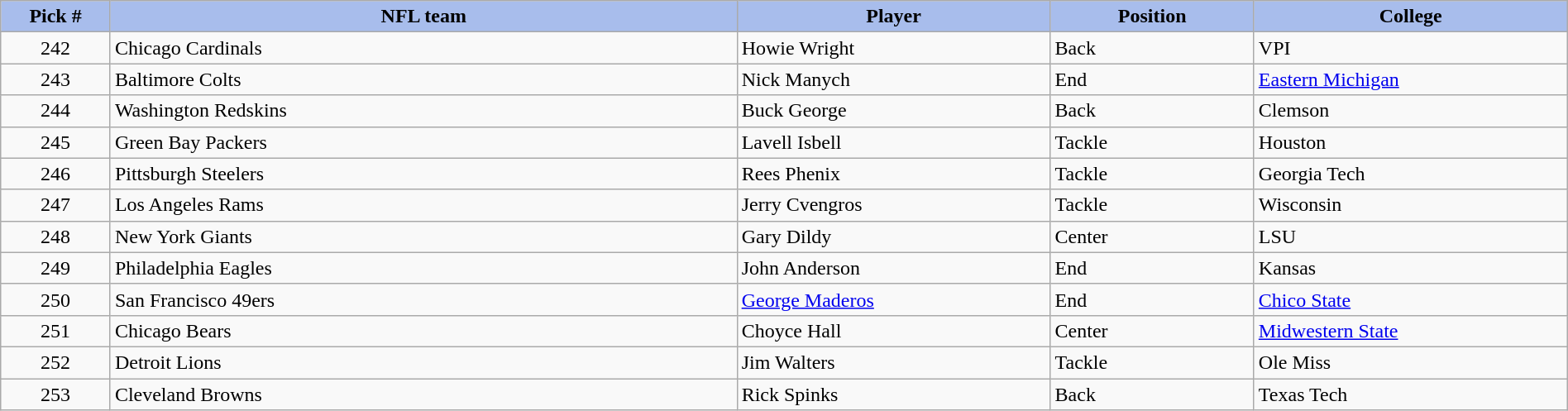<table class="wikitable sortable sortable" style="width: 100%">
<tr>
<th style="background:#A8BDEC;" width=7%>Pick #</th>
<th width=40% style="background:#A8BDEC;">NFL team</th>
<th width=20% style="background:#A8BDEC;">Player</th>
<th width=13% style="background:#A8BDEC;">Position</th>
<th style="background:#A8BDEC;">College</th>
</tr>
<tr>
<td align=center>242</td>
<td>Chicago Cardinals</td>
<td>Howie Wright</td>
<td>Back</td>
<td>VPI</td>
</tr>
<tr>
<td align=center>243</td>
<td>Baltimore Colts</td>
<td>Nick Manych</td>
<td>End</td>
<td><a href='#'>Eastern Michigan</a></td>
</tr>
<tr>
<td align=center>244</td>
<td>Washington Redskins</td>
<td>Buck George</td>
<td>Back</td>
<td>Clemson</td>
</tr>
<tr>
<td align=center>245</td>
<td>Green Bay Packers</td>
<td>Lavell Isbell</td>
<td>Tackle</td>
<td>Houston</td>
</tr>
<tr>
<td align=center>246</td>
<td>Pittsburgh Steelers</td>
<td>Rees Phenix</td>
<td>Tackle</td>
<td>Georgia Tech</td>
</tr>
<tr>
<td align=center>247</td>
<td>Los Angeles Rams</td>
<td>Jerry Cvengros</td>
<td>Tackle</td>
<td>Wisconsin</td>
</tr>
<tr>
<td align=center>248</td>
<td>New York Giants</td>
<td>Gary Dildy</td>
<td>Center</td>
<td>LSU</td>
</tr>
<tr>
<td align=center>249</td>
<td>Philadelphia Eagles</td>
<td>John Anderson</td>
<td>End</td>
<td>Kansas</td>
</tr>
<tr>
<td align=center>250</td>
<td>San Francisco 49ers</td>
<td><a href='#'>George Maderos</a></td>
<td>End</td>
<td><a href='#'>Chico State</a></td>
</tr>
<tr>
<td align=center>251</td>
<td>Chicago Bears</td>
<td>Choyce Hall</td>
<td>Center</td>
<td><a href='#'>Midwestern State</a></td>
</tr>
<tr>
<td align=center>252</td>
<td>Detroit Lions</td>
<td>Jim Walters</td>
<td>Tackle</td>
<td>Ole Miss</td>
</tr>
<tr>
<td align=center>253</td>
<td>Cleveland Browns</td>
<td>Rick Spinks</td>
<td>Back</td>
<td>Texas Tech</td>
</tr>
</table>
